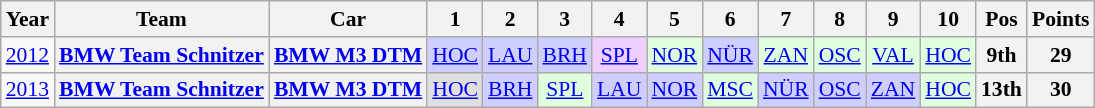<table class="wikitable" style="text-align:center; font-size:90%">
<tr>
<th>Year</th>
<th>Team</th>
<th>Car</th>
<th>1</th>
<th>2</th>
<th>3</th>
<th>4</th>
<th>5</th>
<th>6</th>
<th>7</th>
<th>8</th>
<th>9</th>
<th>10</th>
<th>Pos</th>
<th>Points</th>
</tr>
<tr>
<td><a href='#'>2012</a></td>
<th><a href='#'>BMW Team Schnitzer</a></th>
<th><a href='#'>BMW M3 DTM</a></th>
<td style="background:#CFCFFF;"><a href='#'>HOC</a><br></td>
<td style="background:#CFCFFF;"><a href='#'>LAU</a><br></td>
<td style="background:#CFCFFF;"><a href='#'>BRH</a><br></td>
<td style="background:#EFCFFF;"><a href='#'>SPL</a><br></td>
<td style="background:#dfffdf;"><a href='#'>NOR</a><br></td>
<td style="background:#CFCFFF;"><a href='#'>NÜR</a><br></td>
<td style="background:#dfffdf;"><a href='#'>ZAN</a><br></td>
<td style="background:#dfffdf;"><a href='#'>OSC</a><br></td>
<td style="background:#dfffdf;"><a href='#'>VAL</a><br></td>
<td style="background:#dfffdf;"><a href='#'>HOC</a><br></td>
<th>9th</th>
<th>29</th>
</tr>
<tr>
<td><a href='#'>2013</a></td>
<th><a href='#'>BMW Team Schnitzer</a></th>
<th><a href='#'>BMW M3 DTM</a></th>
<td style="background:#DFDFDF;"><a href='#'>HOC</a><br></td>
<td style="background:#CFCFFF;"><a href='#'>BRH</a><br></td>
<td style="background:#DFFFDF;"><a href='#'>SPL</a><br></td>
<td style="background:#CFCFFF;"><a href='#'>LAU</a><br></td>
<td style="background:#CFCFFF;"><a href='#'>NOR</a><br></td>
<td style="background:#DFFFDF;"><a href='#'>MSC</a><br></td>
<td style="background:#CFCFFF;"><a href='#'>NÜR</a><br></td>
<td style="background:#CFCFFF;"><a href='#'>OSC</a><br></td>
<td style="background:#CFCFFF;"><a href='#'>ZAN</a><br></td>
<td style="background:#DFFFDF;"><a href='#'>HOC</a><br></td>
<th>13th</th>
<th>30</th>
</tr>
</table>
